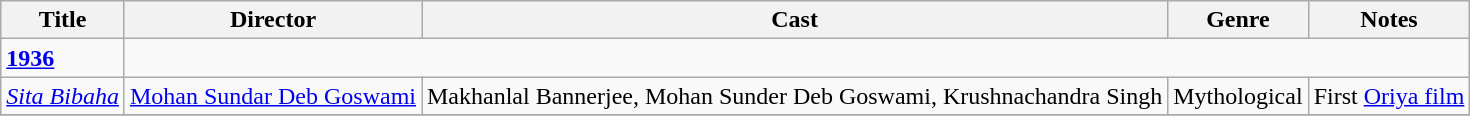<table class="wikitable">
<tr>
<th>Title</th>
<th>Director</th>
<th>Cast</th>
<th>Genre</th>
<th>Notes</th>
</tr>
<tr>
<td><strong><a href='#'>1936</a></strong></td>
</tr>
<tr>
<td><em><a href='#'>Sita Bibaha</a></em></td>
<td><a href='#'>Mohan Sundar Deb Goswami</a></td>
<td>Makhanlal Bannerjee, Mohan Sunder Deb Goswami, Krushnachandra Singh</td>
<td>Mythological</td>
<td>First <a href='#'>Oriya film</a></td>
</tr>
<tr>
</tr>
</table>
